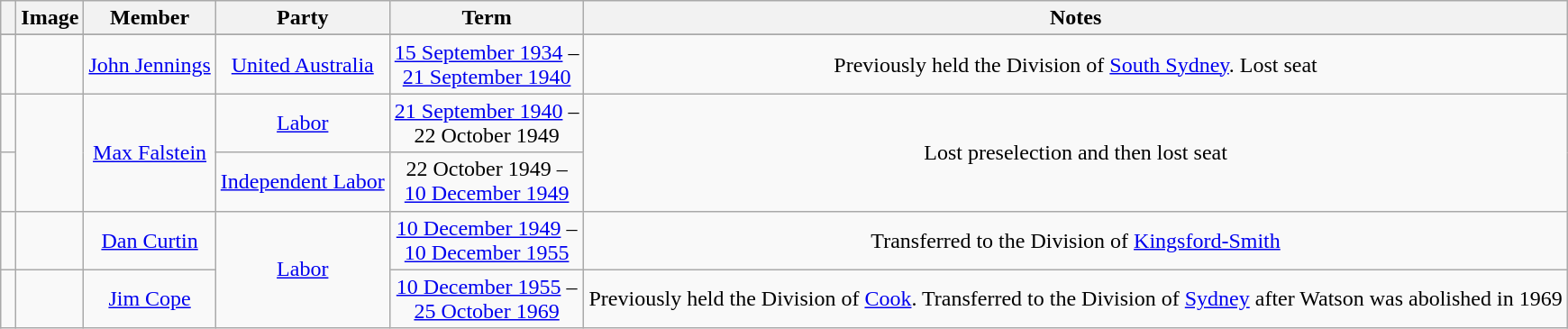<table class=wikitable style="text-align:center">
<tr>
<th></th>
<th>Image</th>
<th>Member</th>
<th>Party</th>
<th>Term</th>
<th>Notes</th>
</tr>
<tr>
</tr>
<tr>
<td> </td>
<td></td>
<td><a href='#'>John Jennings</a><br></td>
<td><a href='#'>United Australia</a></td>
<td nowrap><a href='#'>15 September 1934</a> –<br><a href='#'>21 September 1940</a></td>
<td>Previously held the Division of <a href='#'>South Sydney</a>. Lost seat</td>
</tr>
<tr>
<td> </td>
<td rowspan=2></td>
<td rowspan=2><a href='#'>Max Falstein</a><br></td>
<td><a href='#'>Labor</a></td>
<td nowrap><a href='#'>21 September 1940</a> –<br>22 October 1949</td>
<td rowspan=2>Lost preselection and then lost seat</td>
</tr>
<tr>
<td> </td>
<td nowrap><a href='#'>Independent Labor</a></td>
<td nowrap>22 October 1949 –<br><a href='#'>10 December 1949</a></td>
</tr>
<tr>
<td> </td>
<td></td>
<td><a href='#'>Dan Curtin</a><br></td>
<td rowspan="2"><a href='#'>Labor</a></td>
<td><a href='#'>10 December 1949</a> –<br><a href='#'>10 December 1955</a></td>
<td>Transferred to the Division of <a href='#'>Kingsford-Smith</a></td>
</tr>
<tr>
<td> </td>
<td></td>
<td><a href='#'>Jim Cope</a><br></td>
<td nowrap><a href='#'>10 December 1955</a> –<br><a href='#'>25 October 1969</a></td>
<td>Previously held the Division of <a href='#'>Cook</a>. Transferred to the Division of <a href='#'>Sydney</a> after Watson was abolished in 1969</td>
</tr>
</table>
